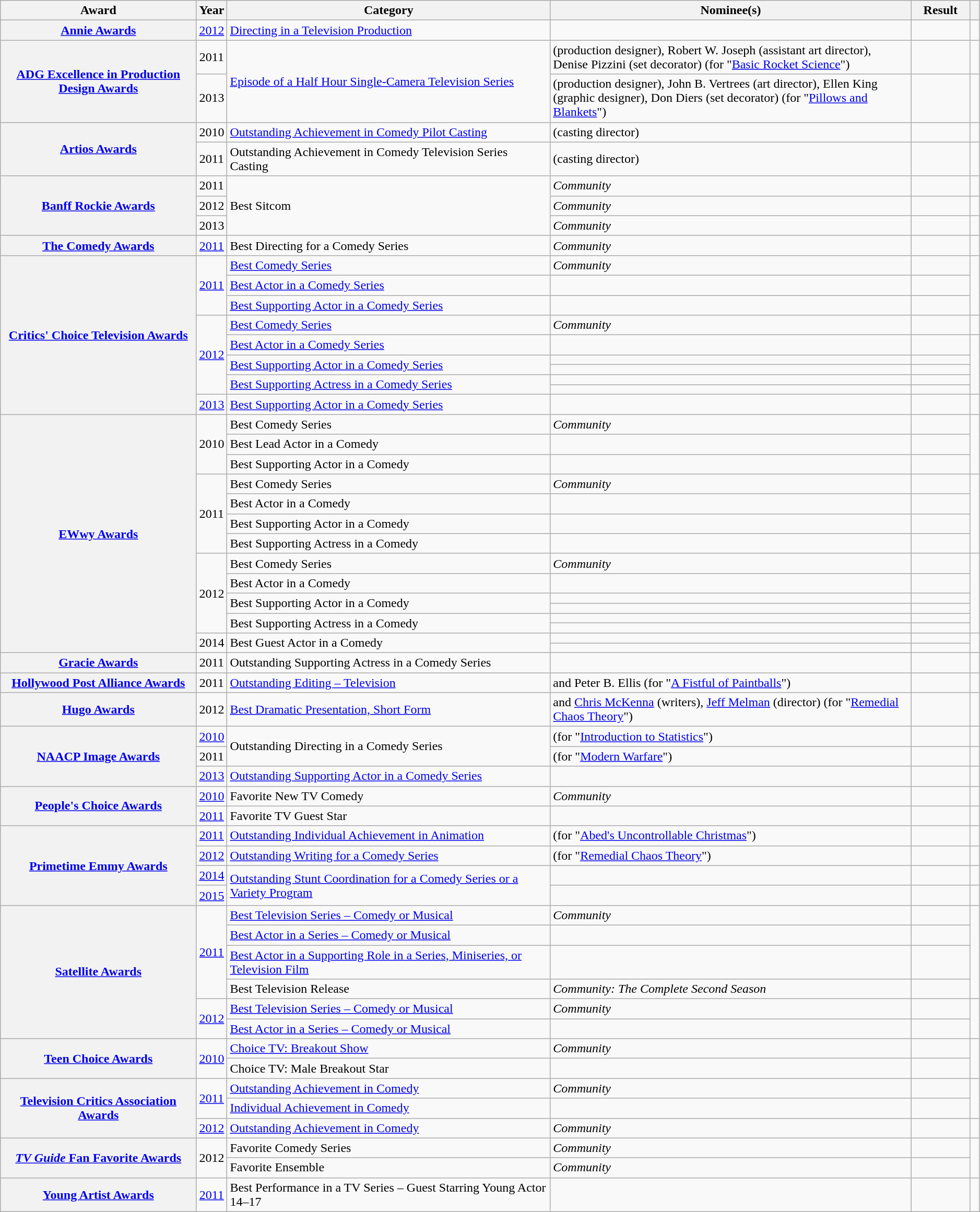<table class="wikitable sortable plainrowheaders" style="width:99%" summary="Eleven wins and forty-seven nominations">
<tr>
<th scope="col" style="width:20%;">Award</th>
<th scope="col" style="width:3%;">Year</th>
<th scope="col" style="width:33%;">Category</th>
<th>Nominee(s)</th>
<th scope="col" style="width:6%;">Result</th>
<th scope="col" class="unsortable" style="width:1%;"></th>
</tr>
<tr>
<th scope="row"><a href='#'>Annie Awards</a></th>
<td style="text-align: center;"><a href='#'>2012</a></td>
<td><a href='#'>Directing in a Television Production</a></td>
<td></td>
<td></td>
<td align="center"></td>
</tr>
<tr>
<th scope="row" rowspan="2" data-sort-value="Art Directors Guild"><a href='#'>ADG Excellence in Production Design Awards</a></th>
<td style="text-align: center;">2011</td>
<td rowspan="2"><a href='#'>Episode of a Half Hour Single-Camera Television Series</a></td>
<td> (production designer), Robert W. Joseph (assistant art director), Denise Pizzini (set decorator) (for "<a href='#'>Basic Rocket Science</a>")</td>
<td></td>
<td align="center"></td>
</tr>
<tr>
<td style="text-align: center;">2013</td>
<td> (production designer), John B. Vertrees (art director), Ellen King (graphic designer), Don Diers (set decorator) (for "<a href='#'>Pillows and Blankets</a>")</td>
<td></td>
<td align="center"></td>
</tr>
<tr>
<th scope="row" rowspan="2"><a href='#'>Artios Awards</a></th>
<td style="text-align: center;">2010</td>
<td><a href='#'>Outstanding Achievement in Comedy Pilot Casting</a></td>
<td> (casting director)</td>
<td></td>
<td align="center"></td>
</tr>
<tr>
<td style="text-align: center;">2011</td>
<td>Outstanding Achievement in Comedy Television Series Casting</td>
<td> (casting director)</td>
<td></td>
<td align="center"></td>
</tr>
<tr>
<th scope="row" rowspan="3"><a href='#'>Banff Rockie Awards</a></th>
<td style="text-align: center;">2011</td>
<td rowspan="3">Best Sitcom</td>
<td><em>Community</em></td>
<td></td>
<td align="center"></td>
</tr>
<tr>
<td style="text-align: center;">2012</td>
<td><em>Community</em></td>
<td></td>
<td align="center"></td>
</tr>
<tr>
<td style="text-align: center;">2013</td>
<td><em>Community</em></td>
<td></td>
<td align="center"></td>
</tr>
<tr>
<th scope="row" data-sort-value="Comedy Awards, The"><a href='#'>The Comedy Awards</a></th>
<td style="text-align: center;"><a href='#'>2011</a></td>
<td>Best Directing for a Comedy Series</td>
<td><em>Community</em></td>
<td></td>
<td align="center"></td>
</tr>
<tr>
<th scope="row" rowspan="10"><a href='#'>Critics' Choice Television Awards</a></th>
<td style="text-align: center;" rowspan="3"><a href='#'>2011</a></td>
<td><a href='#'>Best Comedy Series</a></td>
<td><em>Community</em></td>
<td></td>
<td align="center" rowspan="3"></td>
</tr>
<tr>
<td><a href='#'>Best Actor in a Comedy Series</a></td>
<td></td>
<td></td>
</tr>
<tr>
<td><a href='#'>Best Supporting Actor in a Comedy Series</a></td>
<td></td>
<td></td>
</tr>
<tr>
<td style="text-align: center;" rowspan="6"><a href='#'>2012</a></td>
<td><a href='#'>Best Comedy Series</a></td>
<td><em>Community</em></td>
<td></td>
<td align="center"></td>
</tr>
<tr>
<td><a href='#'>Best Actor in a Comedy Series</a></td>
<td></td>
<td></td>
<td align="center" rowspan="5"></td>
</tr>
<tr>
<td rowspan="2"><a href='#'>Best Supporting Actor in a Comedy Series</a></td>
<td></td>
<td></td>
</tr>
<tr>
<td></td>
<td></td>
</tr>
<tr>
<td rowspan="2"><a href='#'>Best Supporting Actress in a Comedy Series</a></td>
<td></td>
<td></td>
</tr>
<tr>
<td></td>
<td></td>
</tr>
<tr>
<td style="text-align: center;"><a href='#'>2013</a></td>
<td><a href='#'>Best Supporting Actor in a Comedy Series</a></td>
<td></td>
<td></td>
<td align="center"></td>
</tr>
<tr>
<th scope="row" rowspan="15"><a href='#'>EWwy Awards</a></th>
<td style="text-align: center;" rowspan="3">2010</td>
<td>Best Comedy Series</td>
<td><em>Community</em></td>
<td></td>
<td align="center" rowspan="3"></td>
</tr>
<tr>
<td>Best Lead Actor in a Comedy</td>
<td></td>
<td></td>
</tr>
<tr>
<td>Best Supporting Actor in a Comedy</td>
<td></td>
<td></td>
</tr>
<tr>
<td style="text-align: center;" rowspan="4">2011</td>
<td>Best Comedy Series</td>
<td><em>Community</em></td>
<td></td>
<td align="center" rowspan="4"></td>
</tr>
<tr>
<td>Best Actor in a Comedy</td>
<td></td>
<td></td>
</tr>
<tr>
<td>Best Supporting Actor in a Comedy</td>
<td></td>
<td></td>
</tr>
<tr>
<td>Best Supporting Actress in a Comedy</td>
<td></td>
<td></td>
</tr>
<tr>
<td style="text-align: center;" rowspan="6">2012</td>
<td>Best Comedy Series</td>
<td><em>Community</em></td>
<td></td>
<td align="center" rowspan="6"></td>
</tr>
<tr>
<td>Best Actor in a Comedy</td>
<td></td>
<td></td>
</tr>
<tr>
<td rowspan="2">Best Supporting Actor in a Comedy</td>
<td></td>
<td></td>
</tr>
<tr>
<td></td>
<td></td>
</tr>
<tr>
<td rowspan="2">Best Supporting Actress in a Comedy</td>
<td></td>
<td></td>
</tr>
<tr>
<td></td>
<td></td>
</tr>
<tr>
<td style="text-align: center;" rowspan="2">2014</td>
<td rowspan="2">Best Guest Actor in a Comedy</td>
<td></td>
<td></td>
<td align="center" rowspan="2"></td>
</tr>
<tr>
<td></td>
<td></td>
</tr>
<tr>
<th scope="row"><a href='#'>Gracie Awards</a></th>
<td style="text-align: center;">2011</td>
<td>Outstanding Supporting Actress in a Comedy Series</td>
<td></td>
<td></td>
<td align="center"></td>
</tr>
<tr>
<th scope="row"><a href='#'>Hollywood Post Alliance Awards</a></th>
<td style="text-align: center;">2011</td>
<td><a href='#'>Outstanding Editing – Television</a></td>
<td> and Peter B. Ellis (for "<a href='#'>A Fistful of Paintballs</a>")</td>
<td></td>
<td align="center"></td>
</tr>
<tr>
<th scope="row"><a href='#'>Hugo Awards</a></th>
<td style="text-align: center;">2012</td>
<td><a href='#'>Best Dramatic Presentation, Short Form</a></td>
<td> and <a href='#'>Chris McKenna</a> (writers), <a href='#'>Jeff Melman</a> (director) (for "<a href='#'>Remedial Chaos Theory</a>")</td>
<td></td>
<td align="center"></td>
</tr>
<tr>
<th scope="row" rowspan="3"><a href='#'>NAACP Image Awards</a></th>
<td style="text-align: center;"><a href='#'>2010</a></td>
<td rowspan="2">Outstanding Directing in a Comedy Series</td>
<td> (for "<a href='#'>Introduction to Statistics</a>")</td>
<td></td>
<td align="center"></td>
</tr>
<tr>
<td style="text-align: center;">2011</td>
<td> (for "<a href='#'>Modern Warfare</a>")</td>
<td></td>
<td align="center"></td>
</tr>
<tr>
<td style="text-align: center;"><a href='#'>2013</a></td>
<td><a href='#'>Outstanding Supporting Actor in a Comedy Series</a></td>
<td></td>
<td></td>
<td align="center"></td>
</tr>
<tr>
<th scope="row" rowspan="2"><a href='#'>People's Choice Awards</a></th>
<td style="text-align: center;"><a href='#'>2010</a></td>
<td>Favorite New TV Comedy</td>
<td><em>Community</em></td>
<td></td>
<td align="center"></td>
</tr>
<tr>
<td style="text-align: center;"><a href='#'>2011</a></td>
<td>Favorite TV Guest Star</td>
<td></td>
<td></td>
<td align="center"></td>
</tr>
<tr>
<th scope="row" rowspan="4"><a href='#'>Primetime Emmy Awards</a></th>
<td style="text-align: center;"><a href='#'>2011</a></td>
<td><a href='#'>Outstanding Individual Achievement in Animation</a></td>
<td> (for "<a href='#'>Abed's Uncontrollable Christmas</a>")</td>
<td></td>
<td align="center"></td>
</tr>
<tr>
<td style="text-align: center;"><a href='#'>2012</a></td>
<td><a href='#'>Outstanding Writing for a Comedy Series</a></td>
<td> (for "<a href='#'>Remedial Chaos Theory</a>")</td>
<td></td>
<td align="center"></td>
</tr>
<tr>
<td style="text-align: center;"><a href='#'>2014</a></td>
<td rowspan="2"><a href='#'>Outstanding Stunt Coordination for a Comedy Series or a Variety Program</a></td>
<td></td>
<td></td>
<td align="center"></td>
</tr>
<tr>
<td style="text-align: center;"><a href='#'>2015</a></td>
<td></td>
<td></td>
<td align="center"></td>
</tr>
<tr>
<th scope="row" rowspan="6"><a href='#'>Satellite Awards</a></th>
<td style="text-align: center;" rowspan="4"><a href='#'>2011</a></td>
<td><a href='#'>Best Television Series – Comedy or Musical</a></td>
<td><em>Community</em></td>
<td></td>
<td align="center" rowspan="4"></td>
</tr>
<tr>
<td><a href='#'>Best Actor in a Series – Comedy or Musical</a></td>
<td></td>
<td></td>
</tr>
<tr>
<td><a href='#'>Best Actor in a Supporting Role in a Series, Miniseries, or Television Film</a></td>
<td></td>
<td></td>
</tr>
<tr>
<td>Best Television Release</td>
<td><em>Community: The Complete Second Season</em></td>
<td></td>
</tr>
<tr>
<td style="text-align: center;" rowspan="2"><a href='#'>2012</a></td>
<td><a href='#'>Best Television Series – Comedy or Musical</a></td>
<td><em>Community</em></td>
<td></td>
<td align="center" rowspan="2"></td>
</tr>
<tr>
<td><a href='#'>Best Actor in a Series – Comedy or Musical</a></td>
<td></td>
<td></td>
</tr>
<tr>
<th scope="row" rowspan="2"><a href='#'>Teen Choice Awards</a></th>
<td style="text-align: center;" rowspan="2"><a href='#'>2010</a></td>
<td><a href='#'>Choice TV: Breakout Show</a></td>
<td><em>Community</em></td>
<td></td>
<td align="center" rowspan="2"></td>
</tr>
<tr>
<td>Choice TV: Male Breakout Star</td>
<td></td>
<td></td>
</tr>
<tr>
<th scope="row" rowspan="3"><a href='#'>Television Critics Association Awards</a></th>
<td style="text-align: center;" rowspan="2"><a href='#'>2011</a></td>
<td><a href='#'>Outstanding Achievement in Comedy</a></td>
<td><em>Community</em></td>
<td></td>
<td align="center" rowspan = "2"></td>
</tr>
<tr>
<td><a href='#'>Individual Achievement in Comedy</a></td>
<td></td>
<td></td>
</tr>
<tr>
<td align="center"><a href='#'>2012</a></td>
<td><a href='#'>Outstanding Achievement in Comedy</a></td>
<td><em>Community</em></td>
<td></td>
<td align="center"></td>
</tr>
<tr>
<th scope="row" rowspan="2"><a href='#'><em>TV Guide</em> Fan Favorite Awards</a></th>
<td style="text-align: center;" rowspan="2">2012</td>
<td>Favorite Comedy Series</td>
<td><em>Community</em></td>
<td></td>
<td align="center" rowspan="2"></td>
</tr>
<tr>
<td>Favorite Ensemble</td>
<td><em>Community</em></td>
<td></td>
</tr>
<tr>
<th scope="row"><a href='#'>Young Artist Awards</a></th>
<td style="text-align: center;"><a href='#'>2011</a></td>
<td>Best Performance in a TV Series – Guest Starring Young Actor 14–17</td>
<td></td>
<td></td>
<td align="center"></td>
</tr>
</table>
